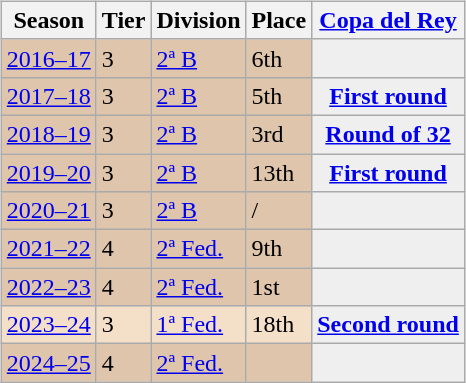<table>
<tr>
<td valign=top width=0%><br><table class="wikitable">
<tr>
<th>Season</th>
<th>Tier</th>
<th>Division</th>
<th>Place</th>
<th><a href='#'>Copa del Rey</a></th>
</tr>
<tr>
<td style="background:#DEC5AB;"><a href='#'>2016–17</a></td>
<td style="background:#DEC5AB;">3</td>
<td style="background:#DEC5AB;"><a href='#'>2ª B</a></td>
<td style="background:#DEC5AB;">6th</td>
<th style="background:#efefef;"></th>
</tr>
<tr>
<td style="background:#DEC5AB;"><a href='#'>2017–18</a></td>
<td style="background:#DEC5AB;">3</td>
<td style="background:#DEC5AB;"><a href='#'>2ª B</a></td>
<td style="background:#DEC5AB;">5th</td>
<th style="background:#efefef;"><a href='#'>First round</a></th>
</tr>
<tr>
<td style="background:#DEC5AB;"><a href='#'>2018–19</a></td>
<td style="background:#DEC5AB;">3</td>
<td style="background:#DEC5AB;"><a href='#'>2ª B</a></td>
<td style="background:#DEC5AB;">3rd</td>
<th style="background:#efefef;"><a href='#'>Round of 32</a></th>
</tr>
<tr>
<td style="background:#DEC5AB;"><a href='#'>2019–20</a></td>
<td style="background:#DEC5AB;">3</td>
<td style="background:#DEC5AB;"><a href='#'>2ª B</a></td>
<td style="background:#DEC5AB;">13th</td>
<th style="background:#efefef;"><a href='#'>First round</a></th>
</tr>
<tr>
<td style="background:#DEC5AB;"><a href='#'>2020–21</a></td>
<td style="background:#DEC5AB;">3</td>
<td style="background:#DEC5AB;"><a href='#'>2ª B</a></td>
<td style="background:#DEC5AB;"> / </td>
<th style="background:#efefef;"></th>
</tr>
<tr>
<td style="background:#DEC5AB;"><a href='#'>2021–22</a></td>
<td style="background:#DEC5AB;">4</td>
<td style="background:#DEC5AB;"><a href='#'>2ª Fed.</a></td>
<td style="background:#DEC5AB;">9th</td>
<th style="background:#efefef;"></th>
</tr>
<tr>
<td style="background:#DEC5AB;"><a href='#'>2022–23</a></td>
<td style="background:#DEC5AB;">4</td>
<td style="background:#DEC5AB;"><a href='#'>2ª Fed.</a></td>
<td style="background:#DEC5AB;">1st</td>
<th style="background:#efefef;"></th>
</tr>
<tr>
<td style="background:#F4DFC8;"><a href='#'>2023–24</a></td>
<td style="background:#F4DFC8;">3</td>
<td style="background:#F4DFC8;"><a href='#'>1ª Fed.</a></td>
<td style="background:#F4DFC8;">18th</td>
<th style="background:#efefef;"><a href='#'>Second round</a></th>
</tr>
<tr>
<td style="background:#DEC5AB;"><a href='#'>2024–25</a></td>
<td style="background:#DEC5AB;">4</td>
<td style="background:#DEC5AB;"><a href='#'>2ª Fed.</a></td>
<td style="background:#DEC5AB;"></td>
<th style="background:#efefef;"></th>
</tr>
</table>
</td>
</tr>
</table>
